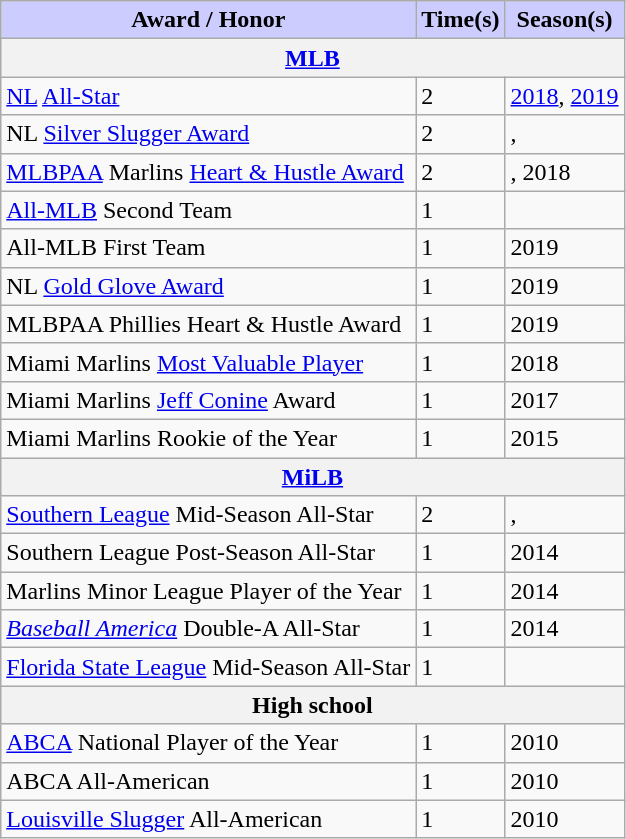<table class="wikitable sortable" style="center;">
<tr>
<th style="background:#ccf;">Award / Honor</th>
<th style="background:#ccf;">Time(s)</th>
<th style="background:#ccf;">Season(s)</th>
</tr>
<tr>
<th colspan="3"><strong><a href='#'>MLB</a></strong></th>
</tr>
<tr>
<td><a href='#'>NL</a> <a href='#'>All-Star</a></td>
<td>2</td>
<td><a href='#'>2018</a>, <a href='#'>2019</a></td>
</tr>
<tr>
<td>NL <a href='#'>Silver Slugger Award</a></td>
<td>2</td>
<td>, </td>
</tr>
<tr>
<td><a href='#'>MLBPAA</a> Marlins <a href='#'>Heart & Hustle Award</a></td>
<td>2</td>
<td>, 2018</td>
</tr>
<tr>
<td><a href='#'>All-MLB</a> Second Team</td>
<td>1</td>
<td></td>
</tr>
<tr>
<td>All-MLB First Team</td>
<td>1</td>
<td>2019</td>
</tr>
<tr>
<td>NL <a href='#'>Gold Glove Award</a></td>
<td>1</td>
<td>2019</td>
</tr>
<tr>
<td>MLBPAA Phillies Heart & Hustle Award</td>
<td>1</td>
<td>2019</td>
</tr>
<tr>
<td>Miami Marlins <a href='#'>Most Valuable Player</a></td>
<td>1</td>
<td>2018</td>
</tr>
<tr>
<td>Miami Marlins <a href='#'>Jeff Conine</a> Award</td>
<td>1</td>
<td>2017</td>
</tr>
<tr>
<td>Miami Marlins Rookie of the Year</td>
<td>1</td>
<td>2015</td>
</tr>
<tr>
<th colspan="3"><strong><a href='#'>MiLB</a></strong></th>
</tr>
<tr>
<td><a href='#'>Southern League</a> Mid-Season All-Star</td>
<td>2</td>
<td>, </td>
</tr>
<tr>
<td>Southern League Post-Season All-Star</td>
<td>1</td>
<td>2014</td>
</tr>
<tr>
<td>Marlins Minor League Player of the Year</td>
<td>1</td>
<td>2014</td>
</tr>
<tr>
<td><em><a href='#'>Baseball America</a></em> Double-A All-Star</td>
<td>1</td>
<td>2014</td>
</tr>
<tr>
<td><a href='#'>Florida State League</a> Mid-Season All-Star</td>
<td>1</td>
<td></td>
</tr>
<tr>
<th colspan="3"><strong>High school</strong></th>
</tr>
<tr>
<td><a href='#'>ABCA</a> National Player of the Year</td>
<td>1</td>
<td>2010</td>
</tr>
<tr>
<td>ABCA All-American</td>
<td>1</td>
<td>2010</td>
</tr>
<tr>
<td><a href='#'>Louisville Slugger</a> All-American</td>
<td>1</td>
<td>2010</td>
</tr>
</table>
